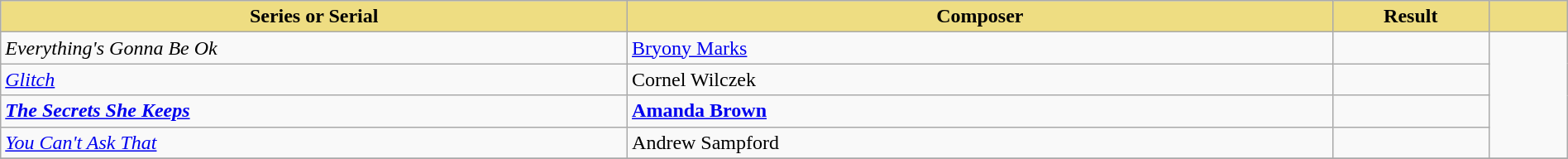<table class="wikitable" width=100%>
<tr>
<th style="width:40%;background:#EEDD82;">Series or Serial</th>
<th style="width:45%;background:#EEDD82;">Composer</th>
<th style="width:10%;background:#EEDD82;">Result</th>
<th style="width:5%;background:#EEDD82;"></th>
</tr>
<tr>
<td><em>Everything's Gonna Be Ok</em></td>
<td><a href='#'>Bryony Marks</a></td>
<td></td>
<td rowspan="4"><br></td>
</tr>
<tr>
<td><em><a href='#'>Glitch</a></em></td>
<td>Cornel Wilczek</td>
<td></td>
</tr>
<tr>
<td><strong><em><a href='#'>The Secrets She Keeps</a></em></strong></td>
<td><strong><a href='#'>Amanda Brown</a></strong></td>
<td></td>
</tr>
<tr>
<td><em><a href='#'>You Can't Ask That</a></em></td>
<td>Andrew Sampford</td>
<td></td>
</tr>
<tr>
</tr>
</table>
